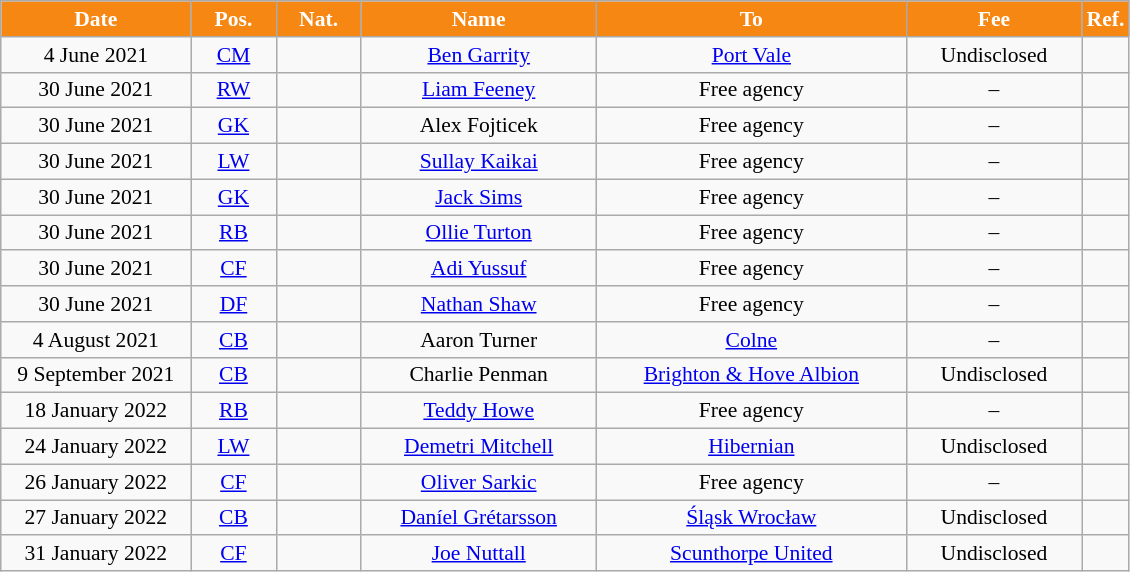<table class="wikitable"  style="text-align:center; font-size:90%; ">
<tr>
<th style="background:#F68712; color:#FFFFFF; width:120px;">Date</th>
<th style="background:#F68712; color:#FFFFFF; width:50px;">Pos.</th>
<th style="background:#F68712; color:#FFFFFF; width:50px;">Nat.</th>
<th style="background:#F68712; color:#FFFFFF; width:150px;">Name</th>
<th style="background:#F68712; color:#FFFFFF; width:200px;">To</th>
<th style="background:#F68712; color:#FFFFFF; width:110px;">Fee</th>
<th style="background:#F68712; color:#FFFFFF; width:25px;">Ref.</th>
</tr>
<tr>
<td>4 June 2021</td>
<td><a href='#'>CM</a></td>
<td></td>
<td><a href='#'>Ben Garrity</a></td>
<td><a href='#'>Port Vale</a></td>
<td>Undisclosed</td>
<td></td>
</tr>
<tr>
<td>30 June 2021</td>
<td><a href='#'>RW</a></td>
<td></td>
<td><a href='#'>Liam Feeney</a></td>
<td>Free agency</td>
<td>–</td>
<td></td>
</tr>
<tr>
<td>30 June 2021</td>
<td><a href='#'>GK</a></td>
<td></td>
<td>Alex Fojticek</td>
<td>Free agency</td>
<td>–</td>
<td></td>
</tr>
<tr>
<td>30 June 2021</td>
<td><a href='#'>LW</a></td>
<td></td>
<td><a href='#'>Sullay Kaikai</a></td>
<td>Free agency</td>
<td>–</td>
<td></td>
</tr>
<tr>
<td>30 June 2021</td>
<td><a href='#'>GK</a></td>
<td></td>
<td><a href='#'>Jack Sims</a></td>
<td>Free agency</td>
<td>–</td>
<td></td>
</tr>
<tr>
<td>30 June 2021</td>
<td><a href='#'>RB</a></td>
<td></td>
<td><a href='#'>Ollie Turton</a></td>
<td>Free agency</td>
<td>–</td>
<td></td>
</tr>
<tr>
<td>30 June 2021</td>
<td><a href='#'>CF</a></td>
<td></td>
<td><a href='#'>Adi Yussuf</a></td>
<td>Free agency</td>
<td>–</td>
<td></td>
</tr>
<tr>
<td>30 June 2021</td>
<td><a href='#'>DF</a></td>
<td></td>
<td><a href='#'>Nathan Shaw</a></td>
<td>Free agency</td>
<td>–</td>
<td></td>
</tr>
<tr>
<td>4 August 2021</td>
<td><a href='#'>CB</a></td>
<td></td>
<td>Aaron Turner</td>
<td><a href='#'>Colne</a></td>
<td>–</td>
<td></td>
</tr>
<tr>
<td>9 September 2021</td>
<td><a href='#'>CB</a></td>
<td></td>
<td>Charlie Penman</td>
<td><a href='#'>Brighton & Hove Albion</a></td>
<td>Undisclosed</td>
<td></td>
</tr>
<tr>
<td>18 January 2022</td>
<td><a href='#'>RB</a></td>
<td></td>
<td><a href='#'>Teddy Howe</a></td>
<td>Free agency</td>
<td>–</td>
<td></td>
</tr>
<tr>
<td>24 January 2022</td>
<td><a href='#'>LW</a></td>
<td></td>
<td><a href='#'>Demetri Mitchell</a></td>
<td><a href='#'>Hibernian</a></td>
<td>Undisclosed</td>
<td></td>
</tr>
<tr>
<td>26 January 2022</td>
<td><a href='#'>CF</a></td>
<td></td>
<td><a href='#'>Oliver Sarkic</a></td>
<td>Free agency</td>
<td>–</td>
<td></td>
</tr>
<tr>
<td>27 January 2022</td>
<td><a href='#'>CB</a></td>
<td></td>
<td><a href='#'>Daníel Grétarsson</a></td>
<td><a href='#'>Śląsk Wrocław</a></td>
<td>Undisclosed</td>
<td></td>
</tr>
<tr>
<td>31 January 2022</td>
<td><a href='#'>CF</a></td>
<td></td>
<td><a href='#'>Joe Nuttall</a></td>
<td><a href='#'>Scunthorpe United</a></td>
<td>Undisclosed</td>
<td></td>
</tr>
</table>
